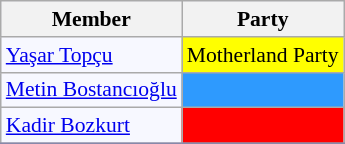<table class=wikitable style="border:1px solid #8888aa; background-color:#f7f8ff; padding:0px; font-size:90%;">
<tr>
<th>Member</th>
<th>Party</th>
</tr>
<tr>
<td><a href='#'>Yaşar Topçu</a></td>
<td style="background: #ffff00">Motherland Party</td>
</tr>
<tr>
<td><a href='#'>Metin Bostancıoğlu</a></td>
<td style="background: #2E9AFE"></td>
</tr>
<tr>
<td><a href='#'>Kadir Bozkurt</a></td>
<td style="background: #ff0000"></td>
</tr>
<tr>
</tr>
</table>
